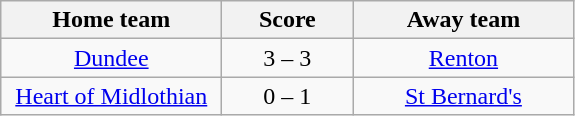<table class="wikitable" style="text-align: center">
<tr>
<th width=140>Home team</th>
<th width=80>Score</th>
<th width=140>Away team</th>
</tr>
<tr>
<td><a href='#'>Dundee</a></td>
<td>3 – 3</td>
<td><a href='#'>Renton</a></td>
</tr>
<tr>
<td><a href='#'>Heart of Midlothian</a></td>
<td>0 – 1</td>
<td><a href='#'>St Bernard's</a></td>
</tr>
</table>
